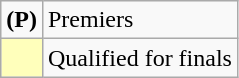<table class=wikitable>
<tr>
<td><strong>(P)</strong></td>
<td>Premiers</td>
</tr>
<tr>
<td bgcolor=FFFFBB></td>
<td>Qualified for finals</td>
</tr>
</table>
